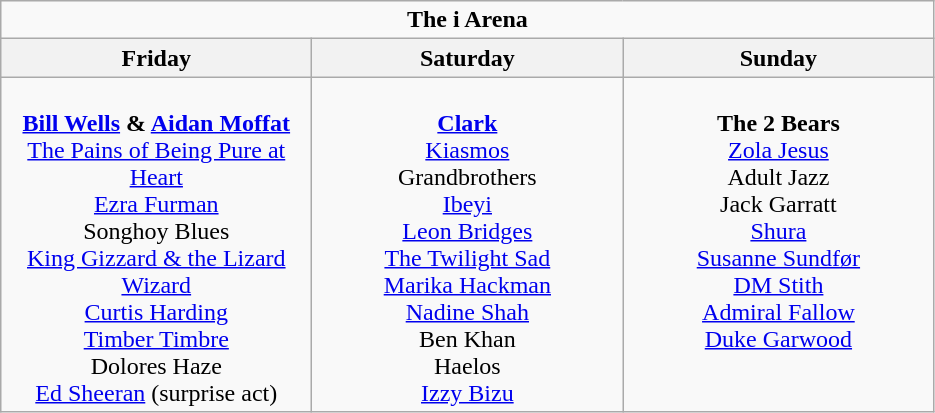<table class="wikitable">
<tr>
<td colspan="3" align="center"><strong>The i Arena</strong></td>
</tr>
<tr>
<th>Friday</th>
<th>Saturday</th>
<th>Sunday</th>
</tr>
<tr>
<td valign="top" align="center" width=200><br><strong><a href='#'>Bill Wells</a> & <a href='#'>Aidan Moffat</a></strong>
<br><a href='#'>The Pains of Being Pure at Heart</a>
<br><a href='#'>Ezra Furman</a>
<br>Songhoy Blues
<br><a href='#'>King Gizzard & the Lizard Wizard</a>
<br><a href='#'>Curtis Harding</a>
<br><a href='#'>Timber Timbre</a>
<br>Dolores Haze
<br><a href='#'>Ed Sheeran</a> (surprise act)</td>
<td valign="top" align="center" width=200><br><strong><a href='#'>Clark</a></strong>
<br><a href='#'>Kiasmos</a>
<br>Grandbrothers
<br><a href='#'>Ibeyi</a>
<br><a href='#'>Leon Bridges</a>
<br><a href='#'>The Twilight Sad</a>
<br><a href='#'>Marika Hackman</a>
<br><a href='#'>Nadine Shah</a>
<br>Ben Khan
<br>Haelos
<br><a href='#'>Izzy Bizu</a></td>
<td valign="top" align="center" width=200><br><strong>The 2 Bears</strong>
<br><a href='#'>Zola Jesus</a>
<br>Adult Jazz
<br>Jack Garratt
<br><a href='#'>Shura</a>
<br><a href='#'>Susanne Sundfør</a>
<br><a href='#'>DM Stith</a>
<br><a href='#'>Admiral Fallow</a>
<br><a href='#'>Duke Garwood</a></td>
</tr>
</table>
